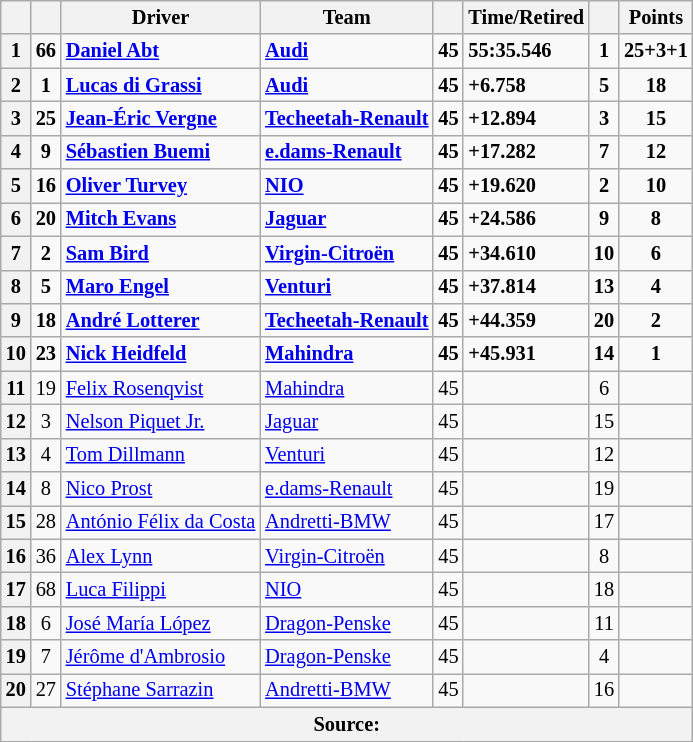<table class="wikitable sortable" style="font-size: 85%">
<tr>
<th scope="col"></th>
<th scope="col"></th>
<th scope="col">Driver</th>
<th scope="col">Team</th>
<th scope="col"></th>
<th scope="col" class="unsortable">Time/Retired</th>
<th scope="col"></th>
<th scope="col">Points</th>
</tr>
<tr style="font-weight:bold">
<th scope="row">1</th>
<td align="center">66</td>
<td data-sort-value="ABT"> <a href='#'>Daniel Abt</a></td>
<td><a href='#'>Audi</a></td>
<td align="center">45</td>
<td>55:35.546</td>
<td align="center">1</td>
<td align="center">25+3+1</td>
</tr>
<tr style="font-weight:bold">
<th scope="row">2</th>
<td align="center">1</td>
<td data-sort-value="DIG"> <a href='#'>Lucas di Grassi</a></td>
<td><a href='#'>Audi</a></td>
<td align="center">45</td>
<td>+6.758</td>
<td align="center">5</td>
<td align="center">18</td>
</tr>
<tr style="font-weight:bold">
<th scope="row">3</th>
<td align="center">25</td>
<td data-sort-value="VER"> <a href='#'>Jean-Éric Vergne</a></td>
<td><a href='#'>Techeetah-Renault</a></td>
<td align="center">45</td>
<td>+12.894</td>
<td align="center">3</td>
<td align="center">15</td>
</tr>
<tr style="font-weight:bold">
<th scope="row">4</th>
<td align="center">9</td>
<td data-sort-value="BUE"> <a href='#'>Sébastien Buemi</a></td>
<td><a href='#'>e.dams-Renault</a></td>
<td align="center">45</td>
<td>+17.282</td>
<td align="center">7</td>
<td align="center">12</td>
</tr>
<tr style="font-weight:bold">
<th scope="row">5</th>
<td align="center">16</td>
<td data-sort-value="TUR"> <a href='#'>Oliver Turvey</a></td>
<td><a href='#'>NIO</a></td>
<td align="center">45</td>
<td>+19.620</td>
<td align="center">2</td>
<td align="center">10</td>
</tr>
<tr style="font-weight:bold">
<th scope="row">6</th>
<td align="center">20</td>
<td data-sort-value="EVA"> <a href='#'>Mitch Evans</a></td>
<td><a href='#'>Jaguar</a></td>
<td align="center">45</td>
<td>+24.586</td>
<td align="center">9</td>
<td align="center">8</td>
</tr>
<tr style="font-weight:bold">
<th scope="row">7</th>
<td align="center">2</td>
<td data-sort-value="BIR"> <a href='#'>Sam Bird</a></td>
<td><a href='#'>Virgin-Citroën</a></td>
<td align="center">45</td>
<td>+34.610</td>
<td align="center">10</td>
<td align="center">6</td>
</tr>
<tr style="font-weight:bold">
<th scope="row">8</th>
<td align="center">5</td>
<td data-sort-value="ENG"> <a href='#'>Maro Engel</a></td>
<td><a href='#'>Venturi</a></td>
<td align="center">45</td>
<td>+37.814</td>
<td align="center">13</td>
<td align="center">4</td>
</tr>
<tr style="font-weight:bold">
<th scope="row">9</th>
<td align="center">18</td>
<td data-sort-value="LOT"> <a href='#'>André Lotterer</a></td>
<td><a href='#'>Techeetah-Renault</a></td>
<td align="center">45</td>
<td>+44.359</td>
<td align="center">20</td>
<td align="center">2</td>
</tr>
<tr style="font-weight:bold">
<th scope="row">10</th>
<td align="center">23</td>
<td data-sort-value="HEI"> <a href='#'>Nick Heidfeld</a></td>
<td><a href='#'>Mahindra</a></td>
<td align="center">45</td>
<td>+45.931</td>
<td align="center">14</td>
<td align="center">1</td>
</tr>
<tr>
<th scope="row"><strong>11</strong></th>
<td align="center">19</td>
<td data-sort-value="ROS"> <a href='#'>Felix Rosenqvist</a></td>
<td><a href='#'>Mahindra</a></td>
<td align="center">45</td>
<td></td>
<td align="center">6</td>
<td></td>
</tr>
<tr>
<th scope="row"><strong>12</strong></th>
<td align="center">3</td>
<td data-sort-value="PIQ"> <a href='#'>Nelson Piquet Jr.</a></td>
<td><a href='#'>Jaguar</a></td>
<td align="center">45</td>
<td></td>
<td align="center">15</td>
<td></td>
</tr>
<tr>
<th scope="row"><strong>13</strong></th>
<td align="center">4</td>
<td data-sort-value="DIL"> <a href='#'>Tom Dillmann</a></td>
<td><a href='#'>Venturi</a></td>
<td align="center">45</td>
<td></td>
<td align="center">12</td>
<td></td>
</tr>
<tr>
<th scope="row"><strong>14</strong></th>
<td align="center">8</td>
<td data-sort-value="PRO"> <a href='#'>Nico Prost</a></td>
<td><a href='#'>e.dams-Renault</a></td>
<td align="center">45</td>
<td></td>
<td align="center">19</td>
<td></td>
</tr>
<tr>
<th scope="row"><strong>15</strong></th>
<td align="center">28</td>
<td data-sort-value="FDC"> <a href='#'>António Félix da Costa</a></td>
<td><a href='#'>Andretti-BMW</a></td>
<td align="center">45</td>
<td></td>
<td align="center">17</td>
<td></td>
</tr>
<tr>
<th scope="row"><strong>16</strong></th>
<td align="center">36</td>
<td data-sort-value="LYN"> <a href='#'>Alex Lynn</a></td>
<td><a href='#'>Virgin-Citroën</a></td>
<td align="center">45</td>
<td></td>
<td align="center">8</td>
<td></td>
</tr>
<tr>
<th scope="row"><strong>17</strong></th>
<td align="center">68</td>
<td data-sort-value="FIL"> <a href='#'>Luca Filippi</a></td>
<td><a href='#'>NIO</a></td>
<td align="center">45</td>
<td></td>
<td align="center">18</td>
<td></td>
</tr>
<tr>
<th scope="row"><strong>18</strong></th>
<td align="center">6</td>
<td data-sort-value="LOP"> <a href='#'>José María López</a></td>
<td><a href='#'>Dragon-Penske</a></td>
<td align="center">45</td>
<td></td>
<td align="center">11</td>
<td></td>
</tr>
<tr>
<th scope="row"><strong>19</strong></th>
<td align="center">7</td>
<td data-sort-value="DAM"> <a href='#'>Jérôme d'Ambrosio</a></td>
<td><a href='#'>Dragon-Penske</a></td>
<td align="center">45</td>
<td></td>
<td align="center">4</td>
<td></td>
</tr>
<tr>
<th scope="row"><strong>20</strong></th>
<td align="center">27</td>
<td data-sort-value="SAR"> <a href='#'>Stéphane Sarrazin</a></td>
<td><a href='#'>Andretti-BMW</a></td>
<td align="center">45</td>
<td></td>
<td align="center">16</td>
<td></td>
</tr>
<tr>
<th colspan="8">Source:</th>
</tr>
<tr>
</tr>
</table>
